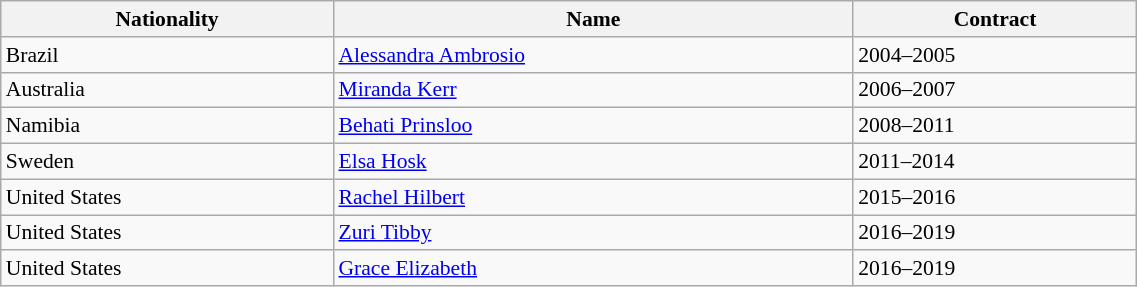<table class="wikitable collapsible collapsed sortable" style="font-size:90%; width:60%;">
<tr>
<th>Nationality</th>
<th>Name</th>
<th>Contract</th>
</tr>
<tr>
<td> Brazil</td>
<td><a href='#'>Alessandra Ambrosio</a></td>
<td>2004–2005</td>
</tr>
<tr>
<td> Australia</td>
<td><a href='#'>Miranda Kerr</a></td>
<td>2006–2007</td>
</tr>
<tr>
<td> Namibia</td>
<td><a href='#'>Behati Prinsloo</a></td>
<td>2008–2011</td>
</tr>
<tr>
<td> Sweden</td>
<td><a href='#'>Elsa Hosk</a></td>
<td>2011–2014</td>
</tr>
<tr>
<td> United States</td>
<td><a href='#'>Rachel Hilbert</a></td>
<td>2015–2016</td>
</tr>
<tr>
<td> United States</td>
<td><a href='#'>Zuri Tibby</a></td>
<td>2016–2019</td>
</tr>
<tr>
<td> United States</td>
<td><a href='#'>Grace Elizabeth</a></td>
<td>2016–2019</td>
</tr>
</table>
